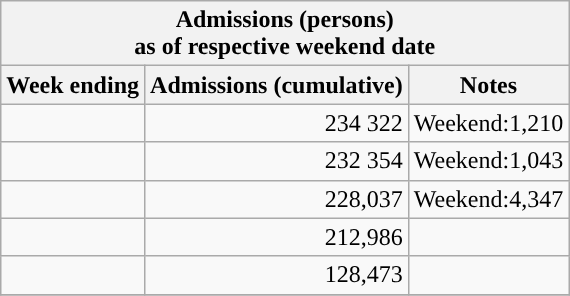<table class="wikitable sortable">
<tr>
<th colspan="3">Admissions (persons)<br>as of respective weekend date</th>
</tr>
<tr>
<th>Week ending</th>
<th>Admissions (cumulative)</th>
<th class="unsortable">Notes</th>
</tr>
<tr>
<td></td>
<td style="text-align:right;">234 322</td>
<td style="text-align:center;">Weekend:1,210</td>
</tr>
<tr>
<td></td>
<td style="text-align:right;">232 354</td>
<td style="text-align:center;">Weekend:1,043</td>
</tr>
<tr>
<td></td>
<td style="text-align:right;">228,037</td>
<td style="text-align:center;">Weekend:4,347</td>
</tr>
<tr>
<td></td>
<td style="text-align:right;">212,986</td>
<td></td>
</tr>
<tr>
<td></td>
<td style="text-align:right;">128,473</td>
<td></td>
</tr>
<tr>
</tr>
</table>
